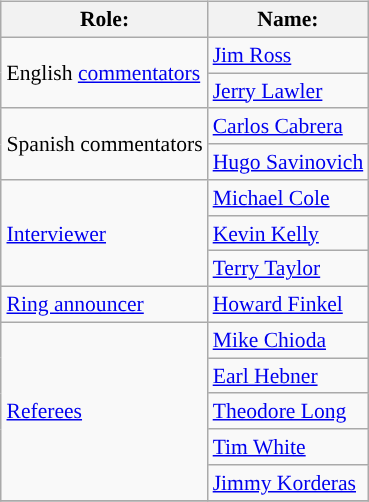<table class=wikitable style="font-size:90%; margin: 0.5em 0 0.5em 1em; float: right; clear: right;">
<tr>
<th>Role:</th>
<th>Name:</th>
</tr>
<tr>
<td rowspan="2">English <a href='#'>commentators</a></td>
<td><a href='#'>Jim Ross</a></td>
</tr>
<tr>
<td><a href='#'>Jerry Lawler</a></td>
</tr>
<tr>
<td rowspan="2'">Spanish commentators</td>
<td><a href='#'>Carlos Cabrera</a></td>
</tr>
<tr>
<td><a href='#'>Hugo Savinovich</a></td>
</tr>
<tr>
<td rowspan="3"><a href='#'>Interviewer</a></td>
<td><a href='#'>Michael Cole</a></td>
</tr>
<tr>
<td><a href='#'>Kevin Kelly</a></td>
</tr>
<tr>
<td><a href='#'>Terry Taylor</a></td>
</tr>
<tr>
<td><a href='#'>Ring announcer</a></td>
<td><a href='#'>Howard Finkel</a></td>
</tr>
<tr>
<td rowspan="5"><a href='#'>Referees</a></td>
<td><a href='#'>Mike Chioda</a></td>
</tr>
<tr>
<td><a href='#'>Earl Hebner</a></td>
</tr>
<tr>
<td><a href='#'>Theodore Long</a></td>
</tr>
<tr>
<td><a href='#'>Tim White</a></td>
</tr>
<tr>
<td><a href='#'>Jimmy Korderas</a></td>
</tr>
<tr>
</tr>
</table>
